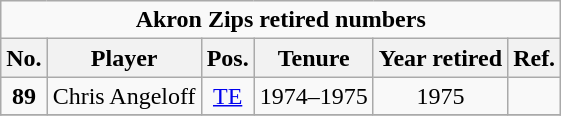<table class="wikitable" style="text-align:center">
<tr>
<td colspan=6 style=><strong>Akron Zips retired numbers</strong></td>
</tr>
<tr>
<th style=>No.</th>
<th style=>Player</th>
<th style=>Pos.</th>
<th style=>Tenure</th>
<th style=>Year retired</th>
<th style=>Ref.</th>
</tr>
<tr>
<td><strong>89</strong></td>
<td>Chris Angeloff</td>
<td><a href='#'>TE</a></td>
<td>1974–1975</td>
<td>1975</td>
<td></td>
</tr>
<tr>
</tr>
</table>
